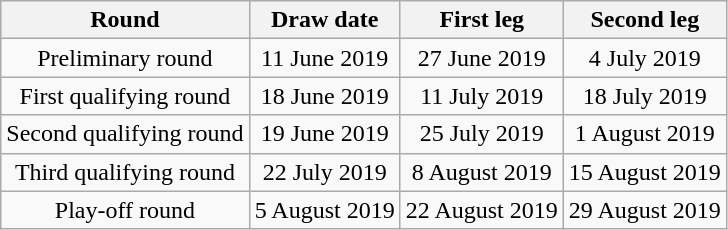<table class="wikitable" style="text-align:center">
<tr>
<th>Round</th>
<th>Draw date</th>
<th>First leg</th>
<th>Second leg</th>
</tr>
<tr>
<td>Preliminary round</td>
<td>11 June 2019</td>
<td>27 June 2019</td>
<td>4 July 2019</td>
</tr>
<tr>
<td>First qualifying round</td>
<td>18 June 2019</td>
<td>11 July 2019</td>
<td>18 July 2019</td>
</tr>
<tr>
<td>Second qualifying round</td>
<td>19 June 2019</td>
<td>25 July 2019</td>
<td>1 August 2019</td>
</tr>
<tr>
<td>Third qualifying round</td>
<td>22 July 2019</td>
<td>8 August 2019</td>
<td>15 August 2019</td>
</tr>
<tr>
<td>Play-off round</td>
<td>5 August 2019</td>
<td>22 August 2019</td>
<td>29 August 2019</td>
</tr>
</table>
